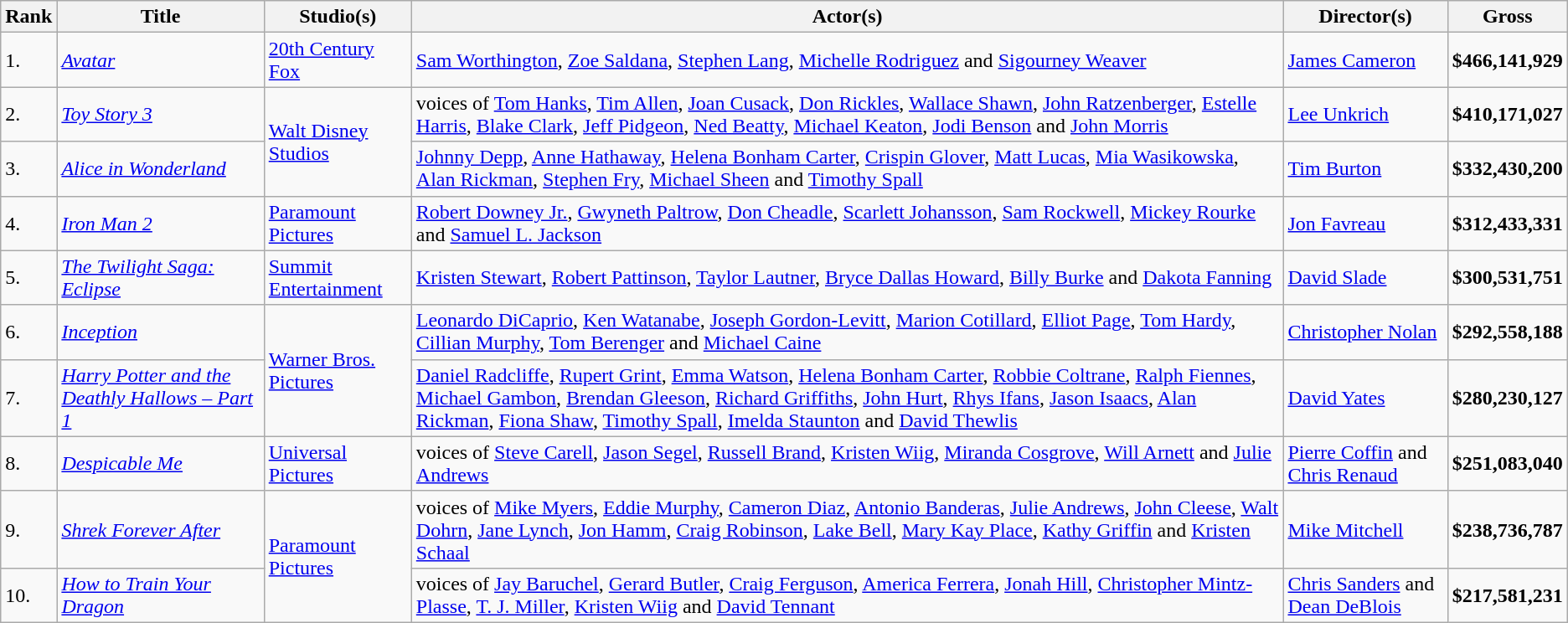<table class="wikitable">
<tr>
<th>Rank</th>
<th>Title</th>
<th>Studio(s)</th>
<th>Actor(s)</th>
<th>Director(s)</th>
<th>Gross</th>
</tr>
<tr>
<td>1.</td>
<td><em><a href='#'>Avatar</a></em></td>
<td><a href='#'>20th Century Fox</a></td>
<td><a href='#'>Sam Worthington</a>, <a href='#'>Zoe Saldana</a>, <a href='#'>Stephen Lang</a>, <a href='#'>Michelle Rodriguez</a> and <a href='#'>Sigourney Weaver</a></td>
<td><a href='#'>James Cameron</a></td>
<td><strong>$466,141,929</strong></td>
</tr>
<tr>
<td>2.</td>
<td><em><a href='#'>Toy Story 3</a></em></td>
<td rowspan="2"><a href='#'>Walt Disney Studios</a></td>
<td>voices of <a href='#'>Tom Hanks</a>, <a href='#'>Tim Allen</a>, <a href='#'>Joan Cusack</a>, <a href='#'>Don Rickles</a>, <a href='#'>Wallace Shawn</a>, <a href='#'>John Ratzenberger</a>, <a href='#'>Estelle Harris</a>, <a href='#'>Blake Clark</a>, <a href='#'>Jeff Pidgeon</a>, <a href='#'>Ned Beatty</a>, <a href='#'>Michael Keaton</a>, <a href='#'>Jodi Benson</a> and <a href='#'>John Morris</a></td>
<td><a href='#'>Lee Unkrich</a></td>
<td><strong>$410,171,027</strong></td>
</tr>
<tr>
<td>3.</td>
<td><em><a href='#'>Alice in Wonderland</a></em></td>
<td><a href='#'>Johnny Depp</a>, <a href='#'>Anne Hathaway</a>, <a href='#'>Helena Bonham Carter</a>, <a href='#'>Crispin Glover</a>, <a href='#'>Matt Lucas</a>, <a href='#'>Mia Wasikowska</a>, <a href='#'>Alan Rickman</a>, <a href='#'>Stephen Fry</a>, <a href='#'>Michael Sheen</a> and <a href='#'>Timothy Spall</a></td>
<td><a href='#'>Tim Burton</a></td>
<td><strong>$332,430,200</strong></td>
</tr>
<tr>
<td>4.</td>
<td><em><a href='#'>Iron Man 2</a></em></td>
<td><a href='#'>Paramount Pictures</a></td>
<td><a href='#'>Robert Downey Jr.</a>, <a href='#'>Gwyneth Paltrow</a>, <a href='#'>Don Cheadle</a>, <a href='#'>Scarlett Johansson</a>, <a href='#'>Sam Rockwell</a>, <a href='#'>Mickey Rourke</a> and <a href='#'>Samuel L. Jackson</a></td>
<td><a href='#'>Jon Favreau</a></td>
<td><strong>$312,433,331</strong></td>
</tr>
<tr>
<td>5.</td>
<td><em><a href='#'>The Twilight Saga: Eclipse</a></em></td>
<td><a href='#'>Summit Entertainment</a></td>
<td><a href='#'>Kristen Stewart</a>, <a href='#'>Robert Pattinson</a>, <a href='#'>Taylor Lautner</a>, <a href='#'>Bryce Dallas Howard</a>, <a href='#'>Billy Burke</a> and <a href='#'>Dakota Fanning</a></td>
<td><a href='#'>David Slade</a></td>
<td><strong>$300,531,751</strong></td>
</tr>
<tr>
<td>6.</td>
<td><em><a href='#'>Inception</a></em></td>
<td rowspan="2"><a href='#'>Warner Bros. Pictures</a></td>
<td><a href='#'>Leonardo DiCaprio</a>, <a href='#'>Ken Watanabe</a>, <a href='#'>Joseph Gordon-Levitt</a>, <a href='#'>Marion Cotillard</a>, <a href='#'>Elliot Page</a>, <a href='#'>Tom Hardy</a>, <a href='#'>Cillian Murphy</a>, <a href='#'>Tom Berenger</a> and <a href='#'>Michael Caine</a></td>
<td><a href='#'>Christopher Nolan</a></td>
<td><strong>$292,558,188</strong></td>
</tr>
<tr>
<td>7.</td>
<td><em><a href='#'>Harry Potter and the Deathly Hallows – Part 1</a></em></td>
<td><a href='#'>Daniel Radcliffe</a>, <a href='#'>Rupert Grint</a>, <a href='#'>Emma Watson</a>, <a href='#'>Helena Bonham Carter</a>, <a href='#'>Robbie Coltrane</a>, <a href='#'>Ralph Fiennes</a>, <a href='#'>Michael Gambon</a>, <a href='#'>Brendan Gleeson</a>, <a href='#'>Richard Griffiths</a>, <a href='#'>John Hurt</a>, <a href='#'>Rhys Ifans</a>, <a href='#'>Jason Isaacs</a>, <a href='#'>Alan Rickman</a>, <a href='#'>Fiona Shaw</a>, <a href='#'>Timothy Spall</a>, <a href='#'>Imelda Staunton</a> and <a href='#'>David Thewlis</a></td>
<td><a href='#'>David Yates</a></td>
<td><strong>$280,230,127</strong></td>
</tr>
<tr>
<td>8.</td>
<td><em><a href='#'>Despicable Me</a></em></td>
<td><a href='#'>Universal Pictures</a></td>
<td>voices of <a href='#'>Steve Carell</a>, <a href='#'>Jason Segel</a>, <a href='#'>Russell Brand</a>, <a href='#'>Kristen Wiig</a>, <a href='#'>Miranda Cosgrove</a>, <a href='#'>Will Arnett</a> and <a href='#'>Julie Andrews</a></td>
<td><a href='#'>Pierre Coffin</a> and <a href='#'>Chris Renaud</a></td>
<td><strong>$251,083,040</strong></td>
</tr>
<tr>
<td>9.</td>
<td><em><a href='#'>Shrek Forever After</a></em></td>
<td rowspan="2"><a href='#'>Paramount Pictures</a></td>
<td>voices of <a href='#'>Mike Myers</a>, <a href='#'>Eddie Murphy</a>, <a href='#'>Cameron Diaz</a>, <a href='#'>Antonio Banderas</a>, <a href='#'>Julie Andrews</a>, <a href='#'>John Cleese</a>, <a href='#'>Walt Dohrn</a>, <a href='#'>Jane Lynch</a>,  <a href='#'>Jon Hamm</a>, <a href='#'>Craig Robinson</a>, <a href='#'>Lake Bell</a>, <a href='#'>Mary Kay Place</a>, <a href='#'>Kathy Griffin</a> and <a href='#'>Kristen Schaal</a></td>
<td><a href='#'>Mike Mitchell</a></td>
<td><strong>$238,736,787</strong></td>
</tr>
<tr>
<td>10.</td>
<td><em><a href='#'>How to Train Your Dragon</a></em></td>
<td>voices of <a href='#'>Jay Baruchel</a>, <a href='#'>Gerard Butler</a>, <a href='#'>Craig Ferguson</a>, <a href='#'>America Ferrera</a>, <a href='#'>Jonah Hill</a>, <a href='#'>Christopher Mintz-Plasse</a>, <a href='#'>T. J. Miller</a>, <a href='#'>Kristen Wiig</a> and <a href='#'>David Tennant</a></td>
<td><a href='#'>Chris Sanders</a> and <a href='#'>Dean DeBlois</a></td>
<td><strong>$217,581,231</strong></td>
</tr>
</table>
